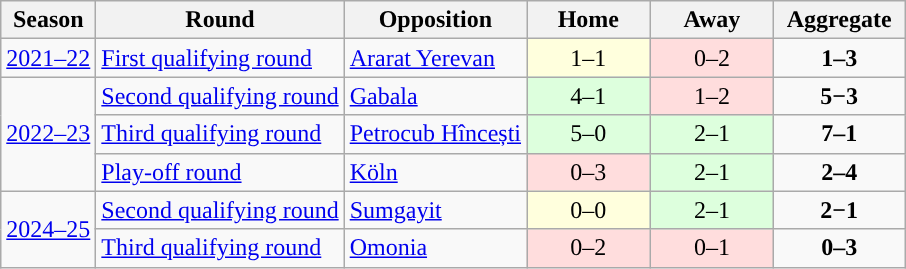<table class="wikitable">
<tr>
<th>Season</th>
<th>Round</th>
<th>Opposition</th>
<th width=75>Home</th>
<th width=75>Away</th>
<th width=80>Aggregate</th>
</tr>
<tr>
<td><a href='#'>2021–22</a></td>
<td><a href='#'>First qualifying round</a></td>
<td> <a href='#'>Ararat Yerevan</a></td>
<td style="text-align:center; background:#ffd;">1–1</td>
<td style="text-align:center; background:#fdd;">0–2</td>
<td style="text-align:center;"><strong>1–3</strong></td>
</tr>
<tr>
<td rowspan="3"><a href='#'>2022–23</a></td>
<td><a href='#'>Second qualifying round</a></td>
<td> <a href='#'>Gabala</a></td>
<td style="text-align:center; background:#dfd;">4–1</td>
<td style="text-align:center; background:#fdd;">1–2</td>
<td style="text-align:center;"><strong>5−3</strong></td>
</tr>
<tr>
<td><a href='#'>Third qualifying round</a></td>
<td> <a href='#'>Petrocub Hîncești</a></td>
<td style="text-align:center; background:#dfd;">5–0</td>
<td style="text-align:center; background:#dfd;">2–1</td>
<td style="text-align:center;"><strong>7–1</strong></td>
</tr>
<tr>
<td><a href='#'>Play-off round</a></td>
<td> <a href='#'>Köln</a></td>
<td style="text-align:center; background:#fdd;">0–3</td>
<td style="text-align:center; background:#dfd;">2–1</td>
<td style="text-align:center;"><strong>2–4</strong></td>
</tr>
<tr>
<td rowspan="2"><a href='#'>2024–25</a></td>
<td><a href='#'>Second qualifying round</a></td>
<td> <a href='#'>Sumgayit</a></td>
<td style="text-align:center; background:#ffd;">0–0</td>
<td style="text-align:center; background:#dfd;">2–1</td>
<td style="text-align:center;"><strong>2−1</strong></td>
</tr>
<tr>
<td><a href='#'>Third qualifying round</a></td>
<td> <a href='#'>Omonia</a></td>
<td style="text-align:center; background:#fdd;">0–2</td>
<td style="text-align:center; background:#fdd;">0–1</td>
<td style="text-align:center;"><strong>0–3</strong></td>
</tr>
</table>
